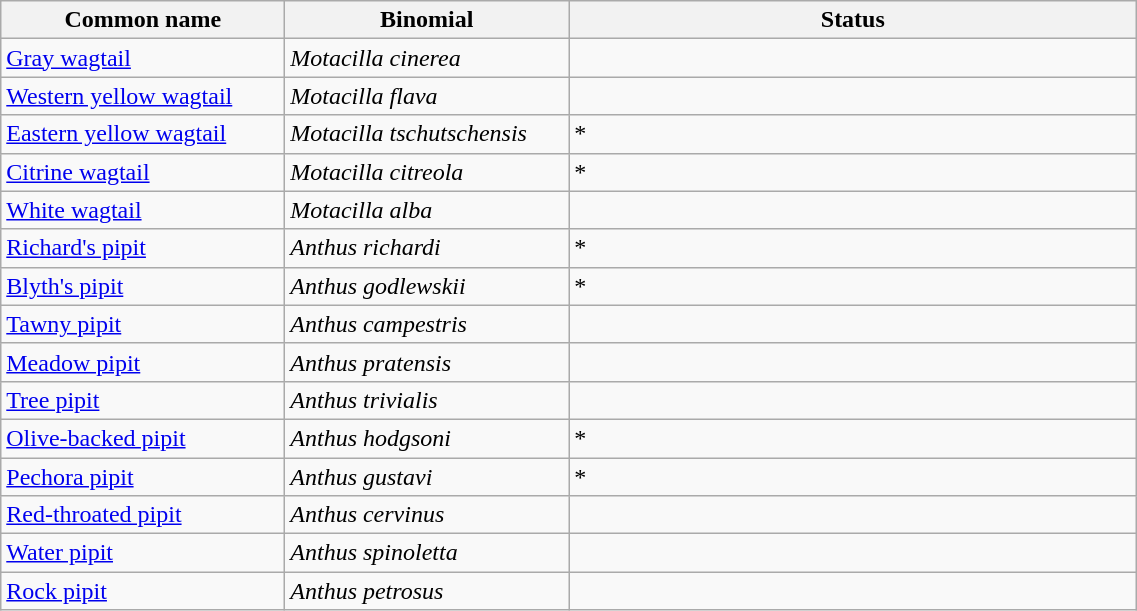<table width=60% class="wikitable">
<tr>
<th width=15%>Common name</th>
<th width=15%>Binomial</th>
<th width=30%>Status</th>
</tr>
<tr>
<td><a href='#'>Gray wagtail</a></td>
<td><em>Motacilla cinerea</em></td>
<td></td>
</tr>
<tr>
<td><a href='#'>Western yellow wagtail</a></td>
<td><em>Motacilla flava</em></td>
<td></td>
</tr>
<tr>
<td><a href='#'>Eastern yellow wagtail</a></td>
<td><em>Motacilla tschutschensis</em></td>
<td>*</td>
</tr>
<tr>
<td><a href='#'>Citrine wagtail</a></td>
<td><em>Motacilla citreola</em></td>
<td>*</td>
</tr>
<tr>
<td><a href='#'>White wagtail</a></td>
<td><em>Motacilla alba</em></td>
<td></td>
</tr>
<tr>
<td><a href='#'>Richard's pipit</a></td>
<td><em>Anthus richardi</em></td>
<td>*</td>
</tr>
<tr>
<td><a href='#'>Blyth's pipit</a></td>
<td><em>Anthus godlewskii</em></td>
<td>*</td>
</tr>
<tr>
<td><a href='#'>Tawny pipit</a></td>
<td><em>Anthus campestris</em></td>
<td></td>
</tr>
<tr>
<td><a href='#'>Meadow pipit</a></td>
<td><em>Anthus pratensis</em></td>
<td></td>
</tr>
<tr>
<td><a href='#'>Tree pipit</a></td>
<td><em>Anthus trivialis</em></td>
<td></td>
</tr>
<tr>
<td><a href='#'>Olive-backed pipit</a></td>
<td><em>Anthus hodgsoni</em></td>
<td>*</td>
</tr>
<tr>
<td><a href='#'>Pechora pipit</a></td>
<td><em>Anthus gustavi</em></td>
<td>*</td>
</tr>
<tr>
<td><a href='#'>Red-throated pipit</a></td>
<td><em>Anthus cervinus</em></td>
<td></td>
</tr>
<tr>
<td><a href='#'>Water pipit</a></td>
<td><em>Anthus spinoletta</em></td>
<td></td>
</tr>
<tr>
<td><a href='#'>Rock pipit</a></td>
<td><em>Anthus petrosus</em></td>
<td></td>
</tr>
</table>
